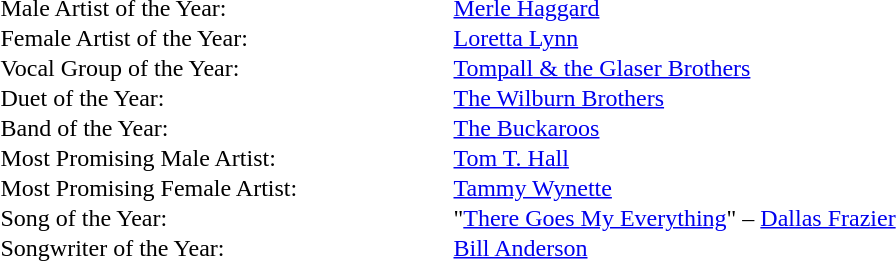<table cellspacing="0" border="0" cellpadding="1">
<tr>
<td style="width:300px;">Male Artist of the Year:</td>
<td><a href='#'>Merle Haggard</a></td>
</tr>
<tr>
<td>Female Artist of the Year:</td>
<td><a href='#'>Loretta Lynn</a></td>
</tr>
<tr>
<td>Vocal Group of the Year:</td>
<td><a href='#'>Tompall & the Glaser Brothers</a></td>
</tr>
<tr>
<td>Duet of the Year:</td>
<td><a href='#'>The Wilburn Brothers</a></td>
</tr>
<tr>
<td>Band of the Year:</td>
<td><a href='#'>The Buckaroos</a></td>
</tr>
<tr>
<td>Most Promising Male Artist:</td>
<td><a href='#'>Tom T. Hall</a></td>
</tr>
<tr>
<td>Most Promising Female Artist:</td>
<td><a href='#'>Tammy Wynette</a></td>
</tr>
<tr>
<td>Song of the Year:</td>
<td>"<a href='#'>There Goes My Everything</a>" – <a href='#'>Dallas Frazier</a></td>
</tr>
<tr>
<td>Songwriter of the Year:</td>
<td><a href='#'>Bill Anderson</a></td>
</tr>
<tr>
</tr>
</table>
